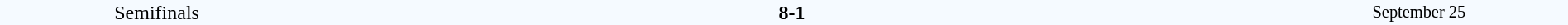<table style="width: 100%; background:#F5FAFF;" cellspacing="0">
<tr>
<td align=center rowspan=3 width=20%>Semifinals</td>
</tr>
<tr>
<td width=24% align=right><strong></strong></td>
<td align=center width=13%><strong>8-1</strong></td>
<td width=24%><strong></strong></td>
<td style=font-size:85% rowspan=3 align=center>September 25</td>
</tr>
</table>
